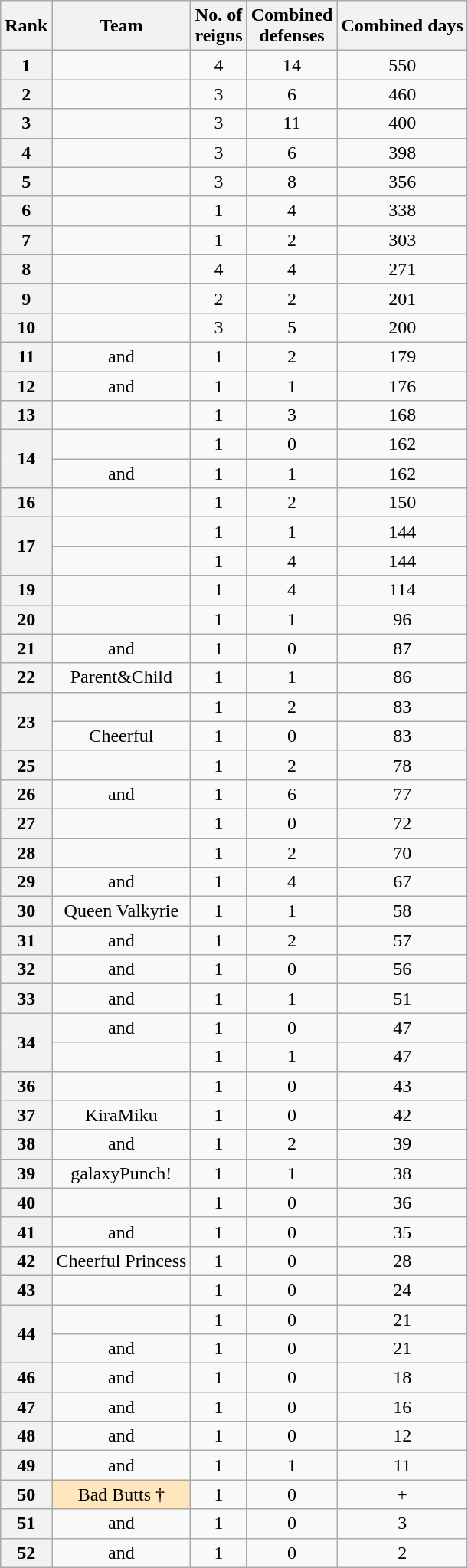<table class="wikitable sortable" style="text-align:center">
<tr>
<th>Rank</th>
<th>Team</th>
<th>No. of<br>reigns</th>
<th>Combined<br>defenses</th>
<th>Combined days</th>
</tr>
<tr>
<th>1</th>
<td><br></td>
<td>4</td>
<td>14</td>
<td>550</td>
</tr>
<tr>
<th>2</th>
<td><br></td>
<td>3</td>
<td>6</td>
<td>460</td>
</tr>
<tr>
<th>3</th>
<td><br></td>
<td>3</td>
<td>11</td>
<td>400</td>
</tr>
<tr>
<th>4</th>
<td><br></td>
<td>3</td>
<td>6</td>
<td>398</td>
</tr>
<tr>
<th>5</th>
<td><br></td>
<td>3</td>
<td>8</td>
<td>356</td>
</tr>
<tr>
<th>6</th>
<td><br></td>
<td>1</td>
<td>4</td>
<td>338</td>
</tr>
<tr>
<th>7</th>
<td><br></td>
<td>1</td>
<td>2</td>
<td>303</td>
</tr>
<tr>
<th>8</th>
<td><br></td>
<td>4</td>
<td>4</td>
<td>271</td>
</tr>
<tr>
<th>9</th>
<td><br></td>
<td>2</td>
<td>2</td>
<td>201</td>
</tr>
<tr>
<th>10</th>
<td><br></td>
<td>3</td>
<td>5</td>
<td>200</td>
</tr>
<tr>
<th>11</th>
<td> and </td>
<td>1</td>
<td>2</td>
<td>179</td>
</tr>
<tr>
<th>12</th>
<td> and </td>
<td>1</td>
<td>1</td>
<td>176</td>
</tr>
<tr>
<th>13</th>
<td><br></td>
<td>1</td>
<td>3</td>
<td>168</td>
</tr>
<tr>
<th rowspan=2>14</th>
<td><br></td>
<td>1</td>
<td>0</td>
<td>162</td>
</tr>
<tr>
<td> and </td>
<td>1</td>
<td>1</td>
<td>162</td>
</tr>
<tr>
<th>16</th>
<td><br></td>
<td>1</td>
<td>2</td>
<td>150</td>
</tr>
<tr>
<th rowspan=2>17</th>
<td><br></td>
<td>1</td>
<td>1</td>
<td>144</td>
</tr>
<tr>
<td><br></td>
<td>1</td>
<td>4</td>
<td>144</td>
</tr>
<tr>
<th>19</th>
<td><br></td>
<td>1</td>
<td>4</td>
<td>114</td>
</tr>
<tr>
<th>20</th>
<td><br></td>
<td>1</td>
<td>1</td>
<td>96</td>
</tr>
<tr>
<th>21</th>
<td> and </td>
<td>1</td>
<td>0</td>
<td>87</td>
</tr>
<tr>
<th>22</th>
<td>Parent&Child<br></td>
<td>1</td>
<td>1</td>
<td>86</td>
</tr>
<tr>
<th rowspan=2>23</th>
<td><br></td>
<td>1</td>
<td>2</td>
<td>83</td>
</tr>
<tr>
<td>Cheerful<br></td>
<td>1</td>
<td>0</td>
<td>83</td>
</tr>
<tr>
<th>25</th>
<td><br></td>
<td>1</td>
<td>2</td>
<td>78</td>
</tr>
<tr>
<th>26</th>
<td> and </td>
<td>1</td>
<td>6</td>
<td>77</td>
</tr>
<tr>
<th>27</th>
<td><br></td>
<td>1</td>
<td>0</td>
<td>72</td>
</tr>
<tr>
<th>28</th>
<td><br></td>
<td>1</td>
<td>2</td>
<td>70</td>
</tr>
<tr>
<th>29</th>
<td> and </td>
<td>1</td>
<td>4</td>
<td>67</td>
</tr>
<tr>
<th>30</th>
<td>Queen Valkyrie<br></td>
<td>1</td>
<td>1</td>
<td>58</td>
</tr>
<tr>
<th>31</th>
<td> and </td>
<td>1</td>
<td>2</td>
<td>57</td>
</tr>
<tr>
<th>32</th>
<td> and </td>
<td>1</td>
<td>0</td>
<td>56</td>
</tr>
<tr>
<th>33</th>
<td> and </td>
<td>1</td>
<td>1</td>
<td>51</td>
</tr>
<tr>
<th rowspan=2>34</th>
<td> and </td>
<td>1</td>
<td>0</td>
<td>47</td>
</tr>
<tr>
<td><br></td>
<td>1</td>
<td>1</td>
<td>47</td>
</tr>
<tr>
<th>36</th>
<td><br></td>
<td>1</td>
<td>0</td>
<td>43</td>
</tr>
<tr>
<th>37</th>
<td>KiraMiku<br></td>
<td>1</td>
<td>0</td>
<td>42</td>
</tr>
<tr>
<th>38</th>
<td> and </td>
<td>1</td>
<td>2</td>
<td>39</td>
</tr>
<tr>
<th>39</th>
<td>galaxyPunch!<br></td>
<td>1</td>
<td>1</td>
<td>38</td>
</tr>
<tr>
<th>40</th>
<td><br></td>
<td>1</td>
<td>0</td>
<td>36</td>
</tr>
<tr>
<th>41</th>
<td> and </td>
<td>1</td>
<td>0</td>
<td>35</td>
</tr>
<tr>
<th>42</th>
<td>Cheerful Princess<br></td>
<td>1</td>
<td>0</td>
<td>28</td>
</tr>
<tr>
<th>43</th>
<td><br></td>
<td>1</td>
<td>0</td>
<td>24</td>
</tr>
<tr>
<th rowspan=2>44</th>
<td><br></td>
<td>1</td>
<td>0</td>
<td>21</td>
</tr>
<tr>
<td> and </td>
<td>1</td>
<td>0</td>
<td>21</td>
</tr>
<tr>
<th>46</th>
<td> and </td>
<td>1</td>
<td>0</td>
<td>18</td>
</tr>
<tr>
<th>47</th>
<td> and </td>
<td>1</td>
<td>0</td>
<td>16</td>
</tr>
<tr>
<th>48</th>
<td> and </td>
<td>1</td>
<td>0</td>
<td>12</td>
</tr>
<tr>
<th>49</th>
<td> and </td>
<td>1</td>
<td>1</td>
<td>11</td>
</tr>
<tr>
<th>50</th>
<td style="background-color:#FFE6BD">Bad Butts †<br></td>
<td>1</td>
<td>0</td>
<td>+</td>
</tr>
<tr>
<th>51</th>
<td> and </td>
<td>1</td>
<td>0</td>
<td>3</td>
</tr>
<tr>
<th>52</th>
<td> and </td>
<td>1</td>
<td>0</td>
<td>2</td>
</tr>
</table>
